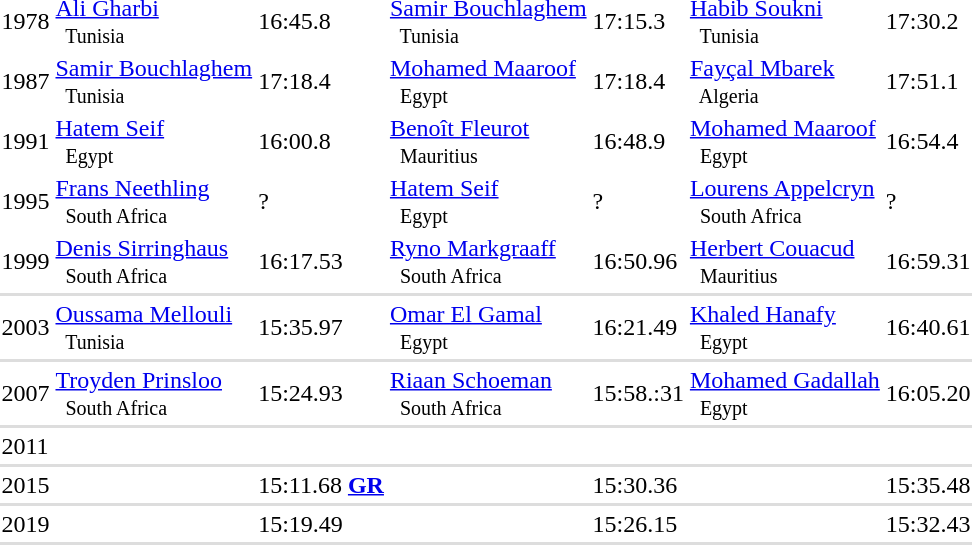<table>
<tr>
<td>1978</td>
<td><a href='#'>Ali Gharbi</a> <small><br>    Tunisia </small></td>
<td>16:45.8</td>
<td><a href='#'>Samir Bouchlaghem</a> <small><br>    Tunisia </small></td>
<td>17:15.3</td>
<td><a href='#'>Habib Soukni</a> <small><br>    Tunisia </small></td>
<td>17:30.2</td>
</tr>
<tr>
<td>1987</td>
<td><a href='#'>Samir Bouchlaghem</a> <small><br>    Tunisia </small></td>
<td>17:18.4</td>
<td><a href='#'>Mohamed Maaroof</a> <small><br>    Egypt </small></td>
<td>17:18.4</td>
<td><a href='#'>Fayçal Mbarek</a> <small><br>    Algeria </small></td>
<td>17:51.1</td>
</tr>
<tr>
<td>1991</td>
<td><a href='#'>Hatem Seif</a> <small><br>    Egypt </small></td>
<td>16:00.8</td>
<td><a href='#'>Benoît Fleurot</a> <small><br>    Mauritius </small></td>
<td>16:48.9</td>
<td><a href='#'>Mohamed Maaroof</a> <small><br>    Egypt </small></td>
<td>16:54.4</td>
</tr>
<tr>
<td>1995</td>
<td><a href='#'>Frans Neethling</a> <small><br>    South Africa </small></td>
<td>?</td>
<td><a href='#'>Hatem Seif</a> <small><br>    Egypt </small></td>
<td>?</td>
<td><a href='#'>Lourens Appelcryn</a> <small><br>    South Africa </small></td>
<td>?</td>
</tr>
<tr>
<td>1999</td>
<td><a href='#'>Denis Sirringhaus</a> <small><br>    South Africa </small></td>
<td>16:17.53</td>
<td><a href='#'>Ryno Markgraaff</a> <small><br>    South Africa </small></td>
<td>16:50.96</td>
<td><a href='#'>Herbert Couacud</a> <small><br>    Mauritius </small></td>
<td>16:59.31</td>
</tr>
<tr bgcolor=#DDDDDD>
<td colspan=7></td>
</tr>
<tr>
<td>2003</td>
<td><a href='#'>Oussama Mellouli</a> <small><br>    Tunisia </small></td>
<td>15:35.97</td>
<td><a href='#'>Omar El Gamal</a> <small><br>    Egypt </small></td>
<td>16:21.49</td>
<td><a href='#'>Khaled Hanafy</a> <small><br>    Egypt </small></td>
<td>16:40.61</td>
</tr>
<tr bgcolor=#DDDDDD>
<td colspan=7></td>
</tr>
<tr>
<td>2007</td>
<td><a href='#'>Troyden Prinsloo</a> <small><br>   South Africa</small></td>
<td>15:24.93</td>
<td><a href='#'>Riaan Schoeman</a> <small><br>   South Africa</small></td>
<td>15:58.:31</td>
<td><a href='#'>Mohamed Gadallah</a> <small><br>   Egypt</small></td>
<td>16:05.20</td>
</tr>
<tr bgcolor=#DDDDDD>
<td colspan=7></td>
</tr>
<tr>
<td>2011</td>
<td></td>
<td></td>
<td></td>
<td></td>
<td></td>
<td></td>
</tr>
<tr bgcolor=#DDDDDD>
<td colspan=7></td>
</tr>
<tr>
<td>2015<br></td>
<td></td>
<td>15:11.68 <strong><a href='#'>GR</a></strong></td>
<td></td>
<td>15:30.36</td>
<td></td>
<td>15:35.48</td>
</tr>
<tr bgcolor=#DDDDDD>
<td colspan=7></td>
</tr>
<tr>
<td>2019<br></td>
<td></td>
<td>15:19.49</td>
<td></td>
<td>15:26.15</td>
<td></td>
<td>15:32.43</td>
</tr>
<tr bgcolor=#DDDDDD>
<td colspan=7></td>
</tr>
</table>
